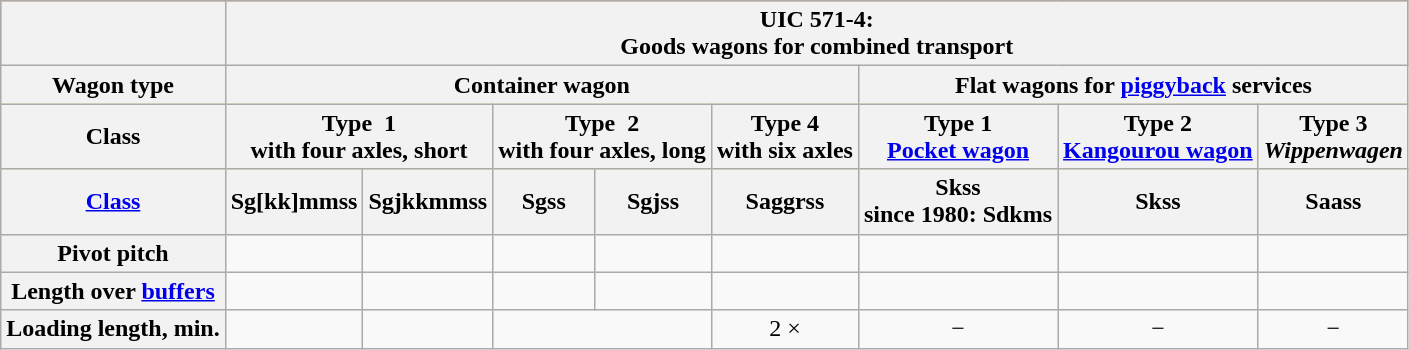<table class="wikitable">
<tr style="background:#FF7F24">
<th></th>
<th colspan="8" align="center">UIC 571-4:<br>Goods wagons for combined transport</th>
</tr>
<tr style="background:#FFF68F">
<th>Wagon type</th>
<th colspan="5">Container wagon</th>
<th colspan="3">Flat wagons for <a href='#'>piggyback</a> services</th>
</tr>
<tr style="background:#FFF68F">
<th>Class</th>
<th colspan="2">Type  1<br>with four axles, short</th>
<th colspan="2">Type  2<br>with four axles, long</th>
<th>Type 4<br>with six axles</th>
<th>Type 1<br><a href='#'>Pocket wagon</a></th>
<th>Type 2<br><a href='#'>Kangourou wagon</a></th>
<th>Type 3<br><em>Wippenwagen</em></th>
</tr>
<tr style="background:#FFF68F">
<th><a href='#'>Class</a></th>
<th>Sg[kk]mmss</th>
<th>Sgjkkmmss</th>
<th>Sgss</th>
<th>Sgjss</th>
<th>Saggrss</th>
<th>Skss<br>since 1980: Sdkms</th>
<th>Skss</th>
<th>Saass</th>
</tr>
<tr>
<th>Pivot pitch</th>
<td align="center"></td>
<td align="center"></td>
<td align="center"></td>
<td align="center"></td>
<td align="center"></td>
<td align="center"></td>
<td align="center"></td>
<td align="center"></td>
</tr>
<tr>
<th>Length over <a href='#'>buffers</a></th>
<td align="center"></td>
<td align="center"></td>
<td align="center"></td>
<td align="center"></td>
<td align="center"></td>
<td align="center"></td>
<td align="center"></td>
<td align="center"></td>
</tr>
<tr>
<th>Loading length, min.</th>
<td align="center"></td>
<td align="center"></td>
<td colspan="2" align="center"></td>
<td align="center">2 × </td>
<td align="center">−</td>
<td align="center">−</td>
<td align="center">−</td>
</tr>
</table>
